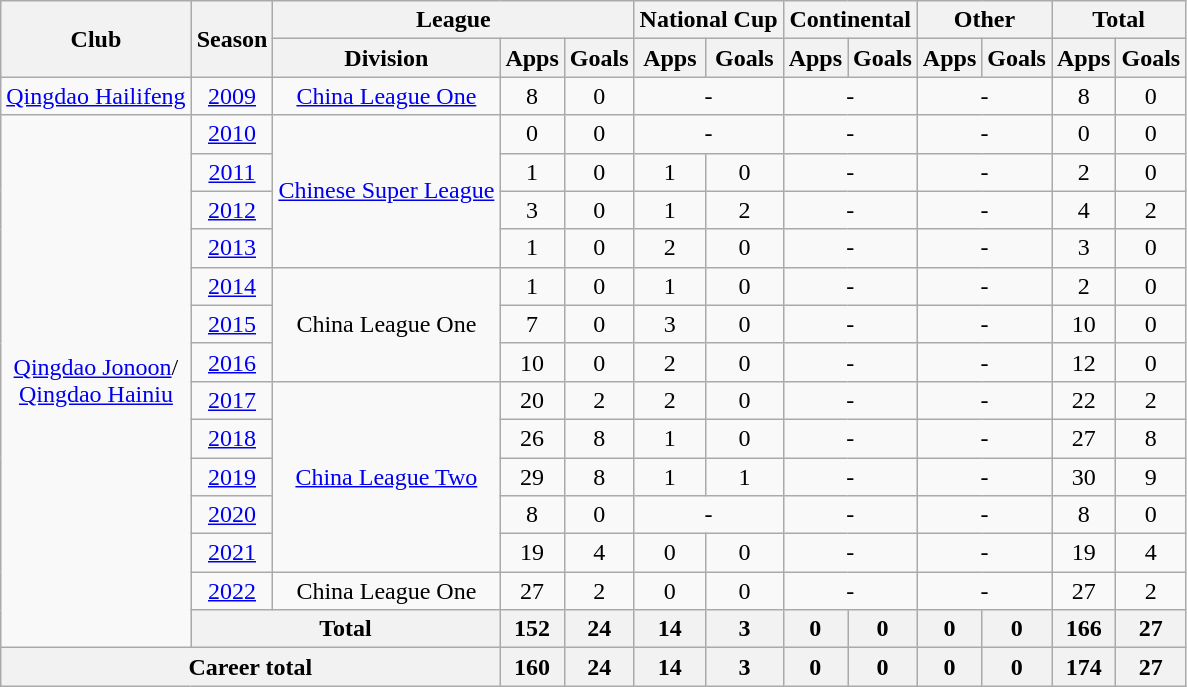<table class="wikitable" style="text-align: center">
<tr>
<th rowspan="2">Club</th>
<th rowspan="2">Season</th>
<th colspan="3">League</th>
<th colspan="2">National Cup</th>
<th colspan="2">Continental</th>
<th colspan="2">Other</th>
<th colspan="2">Total</th>
</tr>
<tr>
<th>Division</th>
<th>Apps</th>
<th>Goals</th>
<th>Apps</th>
<th>Goals</th>
<th>Apps</th>
<th>Goals</th>
<th>Apps</th>
<th>Goals</th>
<th>Apps</th>
<th>Goals</th>
</tr>
<tr>
<td><a href='#'>Qingdao Hailifeng</a></td>
<td><a href='#'>2009</a></td>
<td><a href='#'>China League One</a></td>
<td>8</td>
<td>0</td>
<td colspan="2">-</td>
<td colspan="2">-</td>
<td colspan="2">-</td>
<td>8</td>
<td>0</td>
</tr>
<tr>
<td rowspan=14><a href='#'>Qingdao Jonoon</a>/ <br><a href='#'>Qingdao Hainiu</a></td>
<td><a href='#'>2010</a></td>
<td rowspan="4"><a href='#'>Chinese Super League</a></td>
<td>0</td>
<td>0</td>
<td colspan="2">-</td>
<td colspan="2">-</td>
<td colspan="2">-</td>
<td>0</td>
<td>0</td>
</tr>
<tr>
<td><a href='#'>2011</a></td>
<td>1</td>
<td>0</td>
<td>1</td>
<td>0</td>
<td colspan="2">-</td>
<td colspan="2">-</td>
<td>2</td>
<td>0</td>
</tr>
<tr>
<td><a href='#'>2012</a></td>
<td>3</td>
<td>0</td>
<td>1</td>
<td>2</td>
<td colspan="2">-</td>
<td colspan="2">-</td>
<td>4</td>
<td>2</td>
</tr>
<tr>
<td><a href='#'>2013</a></td>
<td>1</td>
<td>0</td>
<td>2</td>
<td>0</td>
<td colspan="2">-</td>
<td colspan="2">-</td>
<td>3</td>
<td>0</td>
</tr>
<tr>
<td><a href='#'>2014</a></td>
<td rowspan="3">China League One</td>
<td>1</td>
<td>0</td>
<td>1</td>
<td>0</td>
<td colspan="2">-</td>
<td colspan="2">-</td>
<td>2</td>
<td>0</td>
</tr>
<tr>
<td><a href='#'>2015</a></td>
<td>7</td>
<td>0</td>
<td>3</td>
<td>0</td>
<td colspan="2">-</td>
<td colspan="2">-</td>
<td>10</td>
<td>0</td>
</tr>
<tr>
<td><a href='#'>2016</a></td>
<td>10</td>
<td>0</td>
<td>2</td>
<td>0</td>
<td colspan="2">-</td>
<td colspan="2">-</td>
<td>12</td>
<td>0</td>
</tr>
<tr>
<td><a href='#'>2017</a></td>
<td rowspan=5><a href='#'>China League Two</a></td>
<td>20</td>
<td>2</td>
<td>2</td>
<td>0</td>
<td colspan="2">-</td>
<td colspan="2">-</td>
<td>22</td>
<td>2</td>
</tr>
<tr>
<td><a href='#'>2018</a></td>
<td>26</td>
<td>8</td>
<td>1</td>
<td>0</td>
<td colspan="2">-</td>
<td colspan="2">-</td>
<td>27</td>
<td>8</td>
</tr>
<tr>
<td><a href='#'>2019</a></td>
<td>29</td>
<td>8</td>
<td>1</td>
<td>1</td>
<td colspan="2">-</td>
<td colspan="2">-</td>
<td>30</td>
<td>9</td>
</tr>
<tr>
<td><a href='#'>2020</a></td>
<td>8</td>
<td>0</td>
<td colspan="2">-</td>
<td colspan="2">-</td>
<td colspan="2">-</td>
<td>8</td>
<td>0</td>
</tr>
<tr>
<td><a href='#'>2021</a></td>
<td>19</td>
<td>4</td>
<td>0</td>
<td>0</td>
<td colspan="2">-</td>
<td colspan="2">-</td>
<td>19</td>
<td>4</td>
</tr>
<tr>
<td><a href='#'>2022</a></td>
<td>China League One</td>
<td>27</td>
<td>2</td>
<td>0</td>
<td>0</td>
<td colspan="2">-</td>
<td colspan="2">-</td>
<td>27</td>
<td>2</td>
</tr>
<tr>
<th colspan="2">Total</th>
<th>152</th>
<th>24</th>
<th>14</th>
<th>3</th>
<th>0</th>
<th>0</th>
<th>0</th>
<th>0</th>
<th>166</th>
<th>27</th>
</tr>
<tr>
<th colspan=3>Career total</th>
<th>160</th>
<th>24</th>
<th>14</th>
<th>3</th>
<th>0</th>
<th>0</th>
<th>0</th>
<th>0</th>
<th>174</th>
<th>27</th>
</tr>
</table>
